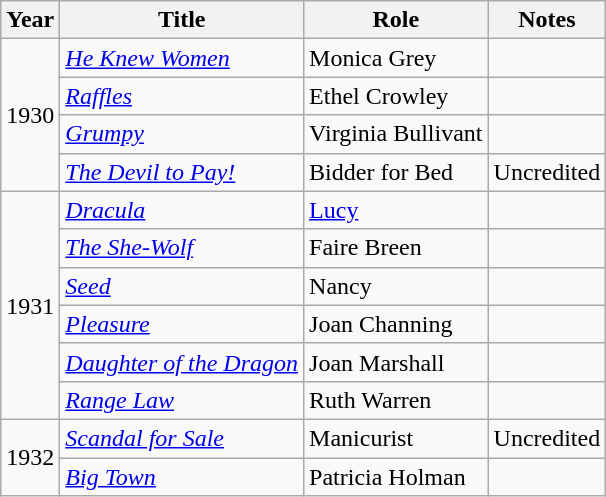<table class="wikitable">
<tr>
<th>Year</th>
<th>Title</th>
<th>Role</th>
<th>Notes</th>
</tr>
<tr>
<td rowspan=4>1930</td>
<td><em><a href='#'>He Knew Women</a></em></td>
<td>Monica Grey</td>
<td></td>
</tr>
<tr>
<td><em><a href='#'>Raffles</a></em></td>
<td>Ethel Crowley</td>
<td></td>
</tr>
<tr>
<td><em><a href='#'>Grumpy</a></em></td>
<td>Virginia Bullivant</td>
<td></td>
</tr>
<tr>
<td><em><a href='#'>The Devil to Pay!</a></em></td>
<td>Bidder for Bed</td>
<td>Uncredited</td>
</tr>
<tr>
<td rowspan=6>1931</td>
<td><em><a href='#'>Dracula</a></em></td>
<td><a href='#'>Lucy</a></td>
<td></td>
</tr>
<tr>
<td><em><a href='#'>The She-Wolf</a></em></td>
<td>Faire Breen</td>
<td></td>
</tr>
<tr>
<td><em><a href='#'>Seed</a></em></td>
<td>Nancy</td>
<td></td>
</tr>
<tr>
<td><em><a href='#'>Pleasure</a></em></td>
<td>Joan Channing</td>
<td></td>
</tr>
<tr>
<td><em><a href='#'>Daughter of the Dragon</a></em></td>
<td>Joan Marshall</td>
<td></td>
</tr>
<tr>
<td><em><a href='#'>Range Law</a></em></td>
<td>Ruth Warren</td>
<td></td>
</tr>
<tr>
<td rowspan=2>1932</td>
<td><em><a href='#'>Scandal for Sale</a></em></td>
<td>Manicurist</td>
<td>Uncredited</td>
</tr>
<tr>
<td><em><a href='#'>Big Town</a></em></td>
<td>Patricia Holman</td>
<td></td>
</tr>
</table>
